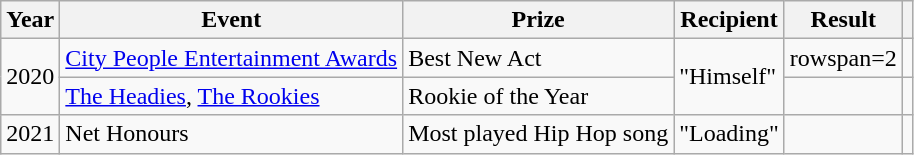<table class="wikitable sortable plainrowheaders">
<tr>
<th>Year</th>
<th>Event</th>
<th>Prize</th>
<th>Recipient</th>
<th>Result</th>
<th></th>
</tr>
<tr>
<td rowspan=2>2020</td>
<td><a href='#'>City People Entertainment Awards</a></td>
<td>Best New Act</td>
<td rowspan=2>"Himself"</td>
<td>rowspan=2 </td>
<td></td>
</tr>
<tr>
<td><a href='#'>The Headies</a>, <a href='#'>The Rookies</a></td>
<td>Rookie of the Year</td>
<td></td>
</tr>
<tr>
<td>2021</td>
<td>Net Honours</td>
<td>Most played Hip Hop song</td>
<td>"Loading" </td>
<td></td>
<td></td>
</tr>
</table>
